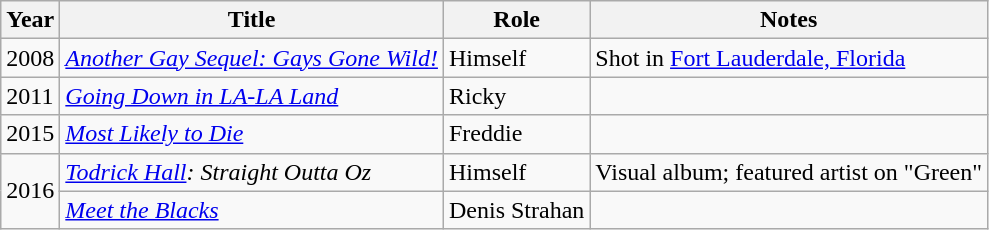<table class="wikitable">
<tr>
<th>Year</th>
<th>Title</th>
<th>Role</th>
<th>Notes</th>
</tr>
<tr>
<td>2008</td>
<td><em><a href='#'>Another Gay Sequel: Gays Gone Wild!</a></em></td>
<td>Himself</td>
<td>Shot in <a href='#'>Fort Lauderdale, Florida</a></td>
</tr>
<tr>
<td>2011</td>
<td><em><a href='#'>Going Down in LA-LA Land</a></em></td>
<td>Ricky</td>
<td></td>
</tr>
<tr>
<td>2015</td>
<td><em><a href='#'>Most Likely to Die</a></em></td>
<td>Freddie</td>
<td></td>
</tr>
<tr>
<td rowspan="2">2016</td>
<td><em><a href='#'>Todrick Hall</a>: Straight Outta Oz</em></td>
<td>Himself</td>
<td>Visual album; featured artist on "Green"</td>
</tr>
<tr>
<td><em><a href='#'>Meet the Blacks</a></em></td>
<td>Denis Strahan</td>
<td></td>
</tr>
</table>
